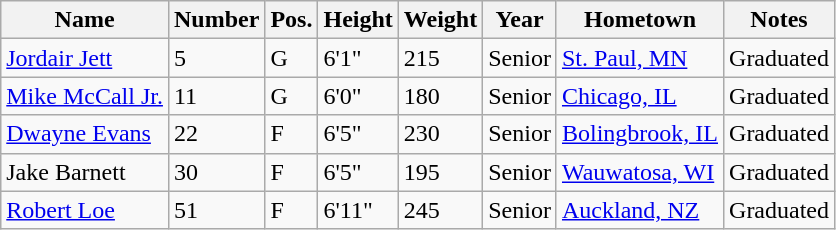<table class="wikitable sortable" border="1">
<tr>
<th>Name</th>
<th>Number</th>
<th>Pos.</th>
<th>Height</th>
<th>Weight</th>
<th>Year</th>
<th>Hometown</th>
<th class="unsortable">Notes</th>
</tr>
<tr>
<td><a href='#'>Jordair Jett</a></td>
<td>5</td>
<td>G</td>
<td>6'1"</td>
<td>215</td>
<td>Senior</td>
<td><a href='#'>St. Paul, MN</a></td>
<td>Graduated</td>
</tr>
<tr>
<td><a href='#'>Mike McCall Jr.</a></td>
<td>11</td>
<td>G</td>
<td>6'0"</td>
<td>180</td>
<td>Senior</td>
<td><a href='#'>Chicago, IL</a></td>
<td>Graduated</td>
</tr>
<tr>
<td><a href='#'>Dwayne Evans</a></td>
<td>22</td>
<td>F</td>
<td>6'5"</td>
<td>230</td>
<td>Senior</td>
<td><a href='#'>Bolingbrook, IL</a></td>
<td>Graduated</td>
</tr>
<tr>
<td>Jake Barnett</td>
<td>30</td>
<td>F</td>
<td>6'5"</td>
<td>195</td>
<td>Senior</td>
<td><a href='#'>Wauwatosa, WI</a></td>
<td>Graduated</td>
</tr>
<tr>
<td><a href='#'>Robert Loe</a></td>
<td>51</td>
<td>F</td>
<td>6'11"</td>
<td>245</td>
<td>Senior</td>
<td><a href='#'>Auckland, NZ</a></td>
<td>Graduated</td>
</tr>
</table>
